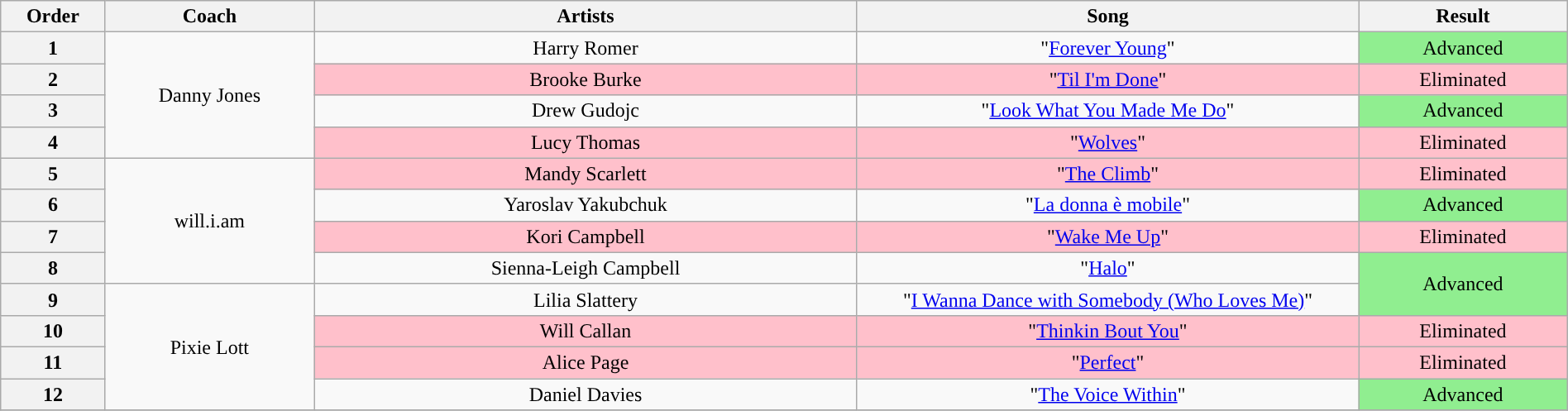<table class="wikitable" style="text-align:center; width:100%;”">
<tr>
<th style="width:05%;">Order</th>
<th style="width:10%;">Coach</th>
<th style="width:26%;">Artists</th>
<th style="width:24%;">Song</th>
<th style="width:10%;">Result</th>
</tr>
<tr>
<th scope="col">1</th>
<td rowspan="4">Danny Jones</td>
<td>Harry Romer</td>
<td>"<a href='#'>Forever Young</a>"</td>
<td style="background:lightgreen;text-align:center;">Advanced</td>
</tr>
<tr>
<th scope="col">2</th>
<td style="background:pink;text-align:center;">Brooke Burke</td>
<td style="background:pink;text-align:center;">"<a href='#'>Til I'm Done</a>"</td>
<td style="background:pink;text-align:center;">Eliminated</td>
</tr>
<tr>
<th scope="col">3</th>
<td>Drew Gudojc</td>
<td>"<a href='#'>Look What You Made Me Do</a>"</td>
<td style="background:lightgreen;text-align:center;">Advanced</td>
</tr>
<tr>
<th scope="col">4</th>
<td style="background:pink;text-align:center;">Lucy Thomas</td>
<td style="background:pink;text-align:center;">"<a href='#'>Wolves</a>"</td>
<td style="background:pink;text-align:center;">Eliminated</td>
</tr>
<tr>
<th scope="col">5</th>
<td rowspan="4">will.i.am</td>
<td style="background:pink;text-align:center;">Mandy Scarlett</td>
<td style="background:pink;text-align:center;">"<a href='#'>The Climb</a>"</td>
<td style="background:pink;text-align:center;">Eliminated</td>
</tr>
<tr>
<th scope="col">6</th>
<td>Yaroslav Yakubchuk</td>
<td>"<a href='#'>La donna è mobile</a>"</td>
<td style="background:lightgreen;text-align:center;">Advanced</td>
</tr>
<tr>
<th scope="col">7</th>
<td style="background:pink;text-align:center;">Kori Campbell</td>
<td style="background:pink;text-align:center;">"<a href='#'>Wake Me Up</a>"</td>
<td style="background:pink;text-align:center;">Eliminated</td>
</tr>
<tr>
<th scope="col">8</th>
<td>Sienna-Leigh Campbell</td>
<td>"<a href='#'>Halo</a>"</td>
<td rowspan="2" style="background:lightgreen;text-align:center;">Advanced</td>
</tr>
<tr>
<th scope="col">9</th>
<td rowspan="4">Pixie Lott</td>
<td>Lilia Slattery</td>
<td>"<a href='#'>I Wanna Dance with Somebody (Who Loves Me)</a>"</td>
</tr>
<tr>
<th scope="col">10</th>
<td style="background:pink;text-align:center;">Will Callan</td>
<td style="background:pink;text-align:center;">"<a href='#'>Thinkin Bout You</a>"</td>
<td style="background:pink;text-align:center;">Eliminated</td>
</tr>
<tr>
<th scope="col">11</th>
<td style="background:pink;text-align:center;">Alice Page</td>
<td style="background:pink;text-align:center;">"<a href='#'>Perfect</a>"</td>
<td style="background:pink;text-align:center;">Eliminated</td>
</tr>
<tr>
<th scope="col">12</th>
<td>Daniel Davies</td>
<td>"<a href='#'>The Voice Within</a>"</td>
<td style="background:lightgreen;text-align:center;">Advanced</td>
</tr>
<tr>
</tr>
</table>
